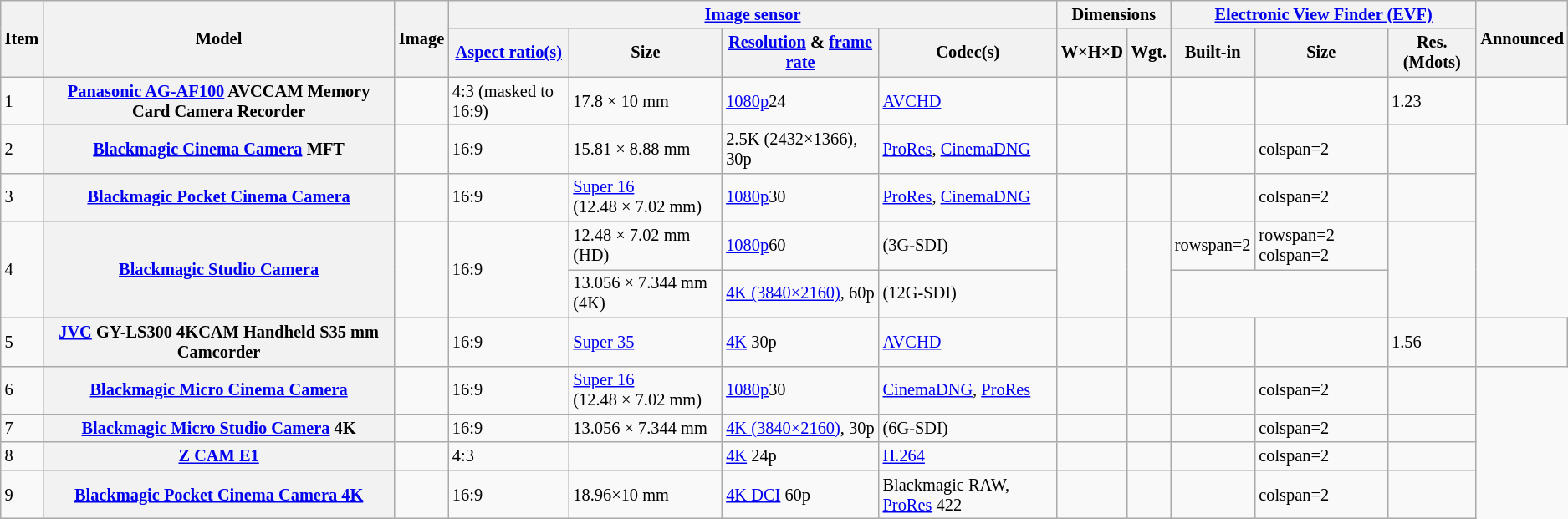<table class="wikitable sortable" style= "border:darkgrey;font-size:85%;">
<tr>
<th rowspan=2>Item</th>
<th rowspan=2>Model</th>
<th rowspan=2 class="unsortable">Image</th>
<th colspan=4><a href='#'>Image sensor</a></th>
<th colspan=2>Dimensions</th>
<th colspan=3><a href='#'>Electronic View Finder (EVF)</a></th>
<th rowspan=2>Announced</th>
</tr>
<tr>
<th><a href='#'>Aspect ratio(s)</a></th>
<th>Size</th>
<th><a href='#'>Resolution</a> & <a href='#'>frame rate</a></th>
<th>Codec(s)</th>
<th>W×H×D</th>
<th>Wgt.</th>
<th>Built-in</th>
<th>Size</th>
<th>Res. (Mdots)</th>
</tr>
<tr>
<td>1</td>
<th><a href='#'>Panasonic AG-AF100</a> AVCCAM Memory Card Camera Recorder</th>
<td></td>
<td>4:3 (masked to 16:9)</td>
<td>17.8 × 10 mm</td>
<td><a href='#'>1080p</a>24</td>
<td><a href='#'>AVCHD</a></td>
<td></td>
<td></td>
<td></td>
<td></td>
<td>1.23</td>
<td style="padding-left:.5em;"></td>
</tr>
<tr>
<td>2</td>
<th><a href='#'>Blackmagic Cinema Camera</a> MFT</th>
<td></td>
<td>16:9</td>
<td>15.81 × 8.88 mm</td>
<td>2.5K (2432×1366), 30p</td>
<td><a href='#'>ProRes</a>, <a href='#'>CinemaDNG</a></td>
<td></td>
<td></td>
<td></td>
<td>colspan=2 </td>
<td style="padding-left:.5em;"></td>
</tr>
<tr>
<td>3</td>
<th><a href='#'>Blackmagic Pocket Cinema Camera</a></th>
<td></td>
<td>16:9</td>
<td><a href='#'>Super 16</a><br>(12.48 × 7.02 mm)</td>
<td><a href='#'>1080p</a>30</td>
<td><a href='#'>ProRes</a>, <a href='#'>CinemaDNG</a></td>
<td></td>
<td></td>
<td></td>
<td>colspan=2 </td>
<td style="padding-left:.5em;"></td>
</tr>
<tr>
<td rowspan=2>4</td>
<th rowspan=2><a href='#'>Blackmagic Studio Camera</a></th>
<td rowspan=2></td>
<td rowspan=2>16:9</td>
<td>12.48 × 7.02 mm (HD)</td>
<td><a href='#'>1080p</a>60</td>
<td>(3G-SDI)</td>
<td rowspan=2></td>
<td rowspan=2></td>
<td>rowspan=2 </td>
<td>rowspan=2 colspan=2 </td>
<td rowspan=2></td>
</tr>
<tr>
<td>13.056 × 7.344 mm (4K)</td>
<td><a href='#'>4K (3840×2160)</a>, 60p</td>
<td>(12G-SDI)</td>
</tr>
<tr>
<td>5</td>
<th><a href='#'>JVC</a> GY-LS300 4KCAM Handheld S35 mm Camcorder</th>
<td></td>
<td>16:9</td>
<td><a href='#'>Super 35</a></td>
<td><a href='#'>4K</a> 30p</td>
<td><a href='#'>AVCHD</a></td>
<td></td>
<td></td>
<td></td>
<td></td>
<td>1.56</td>
<td></td>
</tr>
<tr>
<td>6</td>
<th><a href='#'>Blackmagic Micro Cinema Camera</a></th>
<td></td>
<td>16:9</td>
<td><a href='#'>Super 16</a><br>(12.48 × 7.02 mm)</td>
<td><a href='#'>1080p</a>30</td>
<td><a href='#'>CinemaDNG</a>, <a href='#'>ProRes</a></td>
<td></td>
<td></td>
<td></td>
<td>colspan=2 </td>
<td></td>
</tr>
<tr>
<td>7</td>
<th><a href='#'>Blackmagic Micro Studio Camera</a> 4K</th>
<td></td>
<td>16:9</td>
<td>13.056 × 7.344 mm</td>
<td><a href='#'>4K (3840×2160)</a>, 30p</td>
<td>(6G-SDI)</td>
<td></td>
<td></td>
<td></td>
<td>colspan=2 </td>
<td></td>
</tr>
<tr>
<td>8</td>
<th><a href='#'>Z CAM E1</a></th>
<td></td>
<td>4:3</td>
<td></td>
<td><a href='#'>4K</a> 24p</td>
<td><a href='#'>H.264</a></td>
<td></td>
<td></td>
<td></td>
<td>colspan=2 </td>
<td></td>
</tr>
<tr>
<td>9</td>
<th><a href='#'>Blackmagic Pocket Cinema Camera 4K</a></th>
<td></td>
<td>16:9</td>
<td>18.96×10 mm</td>
<td><a href='#'>4K DCI</a> 60p</td>
<td>Blackmagic RAW, <a href='#'>ProRes</a> 422</td>
<td></td>
<td></td>
<td></td>
<td>colspan=2 </td>
<td></td>
</tr>
</table>
